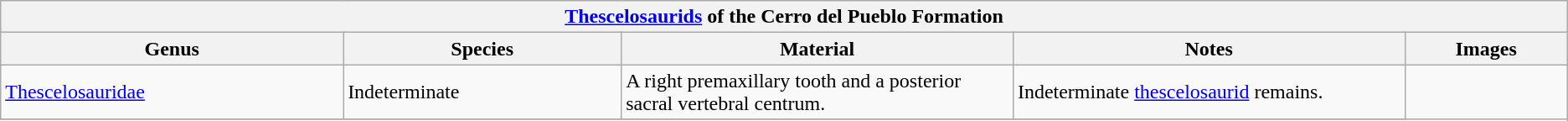<table class="wikitable" align="center">
<tr>
<th colspan="5" align="center"><strong><a href='#'>Thescelosaurids</a> of the Cerro del Pueblo Formation</strong></th>
</tr>
<tr>
<th>Genus</th>
<th>Species</th>
<th width="25%">Material</th>
<th width="25%">Notes</th>
<th>Images</th>
</tr>
<tr>
<td><a href='#'>Thescelosauridae</a></td>
<td>Indeterminate</td>
<td>A right premaxillary tooth and a posterior sacral vertebral centrum.</td>
<td>Indeterminate <a href='#'>thescelosaurid</a> remains.</td>
</tr>
<tr>
</tr>
</table>
